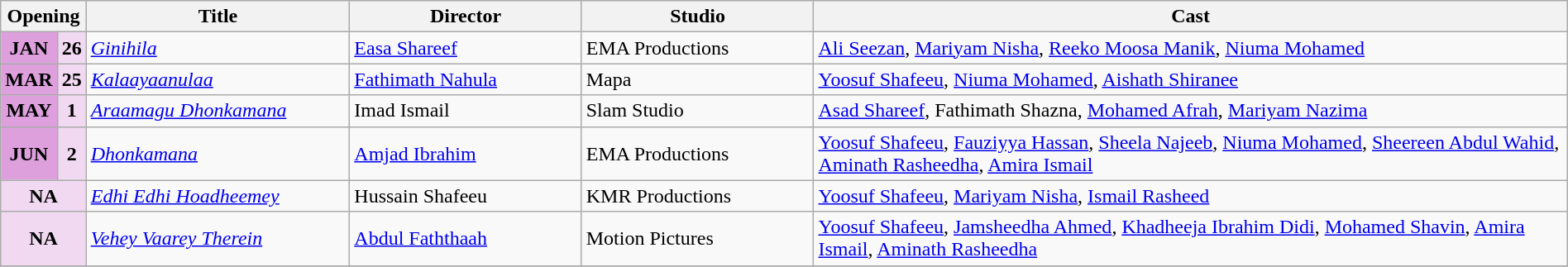<table class="wikitable plainrowheaders" width="100%">
<tr>
<th scope="col" colspan="2" width=4%>Opening</th>
<th scope="col" width=17%>Title</th>
<th scope="col" width=15%>Director</th>
<th scope="col" width=15%>Studio</th>
<th scope="col" width=53%>Cast</th>
</tr>
<tr>
<td style="text-align:center; background:plum; textcolor:#000;"><strong>JAN</strong></td>
<td style="text-align:center; background:#f1daf1;"><strong>26</strong></td>
<td><em><a href='#'>Ginihila</a></em></td>
<td><a href='#'>Easa Shareef</a></td>
<td>EMA Productions</td>
<td><a href='#'>Ali Seezan</a>, <a href='#'>Mariyam Nisha</a>, <a href='#'>Reeko Moosa Manik</a>, <a href='#'>Niuma Mohamed</a></td>
</tr>
<tr>
<td style="text-align:center; background:plum; textcolor:#000;"><strong>MAR</strong></td>
<td style="text-align:center; background:#f1daf1;"><strong>25</strong></td>
<td><em><a href='#'>Kalaayaanulaa</a></em></td>
<td><a href='#'>Fathimath Nahula</a></td>
<td>Mapa</td>
<td><a href='#'>Yoosuf Shafeeu</a>, <a href='#'>Niuma Mohamed</a>, <a href='#'>Aishath Shiranee</a></td>
</tr>
<tr>
<td style="text-align:center; background:plum; textcolor:#000;"><strong>MAY</strong></td>
<td style="text-align:center; background:#f1daf1;"><strong>1</strong></td>
<td><em><a href='#'>Araamagu Dhonkamana</a></em></td>
<td>Imad Ismail</td>
<td>Slam Studio</td>
<td><a href='#'>Asad Shareef</a>, Fathimath Shazna, <a href='#'>Mohamed Afrah</a>, <a href='#'>Mariyam Nazima</a></td>
</tr>
<tr>
<td style="text-align:center; background:plum; textcolor:#000;"><strong>JUN</strong></td>
<td style="text-align:center; background:#f1daf1;"><strong>2</strong></td>
<td><em><a href='#'>Dhonkamana</a></em></td>
<td><a href='#'>Amjad Ibrahim</a></td>
<td>EMA Productions</td>
<td><a href='#'>Yoosuf Shafeeu</a>, <a href='#'>Fauziyya Hassan</a>, <a href='#'>Sheela Najeeb</a>, <a href='#'>Niuma Mohamed</a>, <a href='#'>Sheereen Abdul Wahid</a>, <a href='#'>Aminath Rasheedha</a>, <a href='#'>Amira Ismail</a></td>
</tr>
<tr>
<td style="text-align:center; background:#f1daf1;" colspan="2"><strong>NA</strong></td>
<td><em><a href='#'>Edhi Edhi Hoadheemey</a></em></td>
<td>Hussain Shafeeu</td>
<td>KMR Productions</td>
<td><a href='#'>Yoosuf Shafeeu</a>, <a href='#'>Mariyam Nisha</a>, <a href='#'>Ismail Rasheed</a></td>
</tr>
<tr>
<td style="text-align:center; background:#f1daf1;" colspan="2"><strong>NA</strong></td>
<td><em><a href='#'>Vehey Vaarey Therein</a></em></td>
<td><a href='#'>Abdul Faththaah</a></td>
<td>Motion Pictures</td>
<td><a href='#'>Yoosuf Shafeeu</a>, <a href='#'>Jamsheedha Ahmed</a>, <a href='#'>Khadheeja Ibrahim Didi</a>, <a href='#'>Mohamed Shavin</a>, <a href='#'>Amira Ismail</a>, <a href='#'>Aminath Rasheedha</a></td>
</tr>
<tr>
</tr>
</table>
